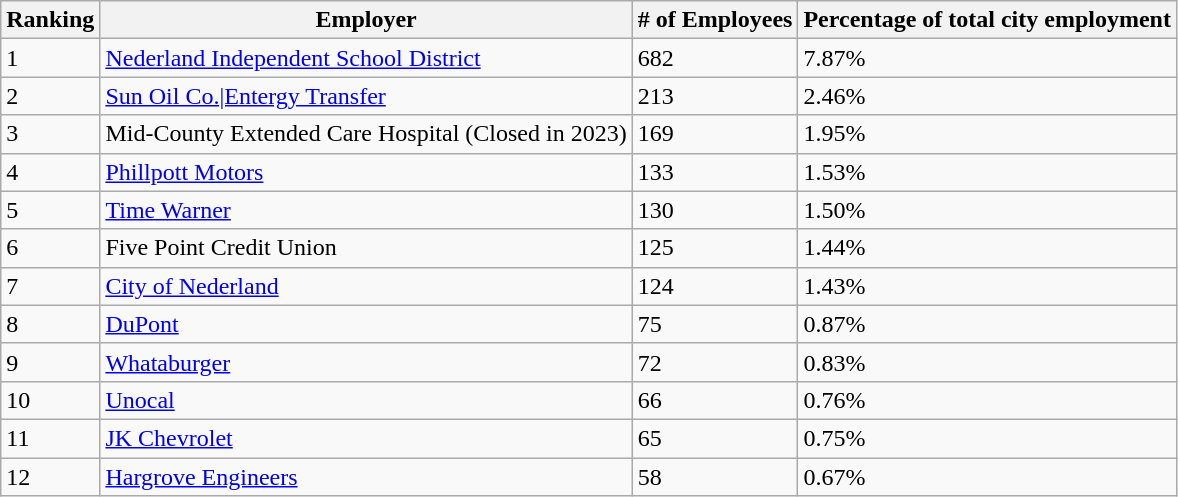<table class="wikitable sortable">
<tr>
<th>Ranking</th>
<th>Employer</th>
<th># of Employees</th>
<th>Percentage of total city employment</th>
</tr>
<tr>
<td>1</td>
<td><a href='#'>Nederland Independent School District</a></td>
<td>682</td>
<td>7.87%</td>
</tr>
<tr>
<td>2</td>
<td><a href='#'>Sun Oil Co.|Entergy Transfer</a></td>
<td>213</td>
<td>2.46%</td>
</tr>
<tr>
<td>3</td>
<td>Mid-County Extended Care Hospital (Closed in 2023)</td>
<td>169</td>
<td>1.95%</td>
</tr>
<tr>
<td>4</td>
<td><a href='#'>Phillpott Motors</a></td>
<td>133</td>
<td>1.53%</td>
</tr>
<tr>
<td>5</td>
<td><a href='#'>Time Warner</a></td>
<td>130</td>
<td>1.50%</td>
</tr>
<tr>
<td>6</td>
<td>Five Point Credit Union</td>
<td>125</td>
<td>1.44%</td>
</tr>
<tr>
<td>7</td>
<td><a href='#'>City of Nederland</a></td>
<td>124</td>
<td>1.43%</td>
</tr>
<tr>
<td>8</td>
<td><a href='#'>DuPont</a></td>
<td>75</td>
<td>0.87%</td>
</tr>
<tr>
<td>9</td>
<td><a href='#'>Whataburger</a></td>
<td>72</td>
<td>0.83%</td>
</tr>
<tr>
<td>10</td>
<td><a href='#'>Unocal</a></td>
<td>66</td>
<td>0.76%</td>
</tr>
<tr>
<td>11</td>
<td><a href='#'>JK Chevrolet</a></td>
<td>65</td>
<td>0.75%</td>
</tr>
<tr>
<td>12</td>
<td><a href='#'>Hargrove Engineers</a></td>
<td>58</td>
<td>0.67%</td>
</tr>
</table>
